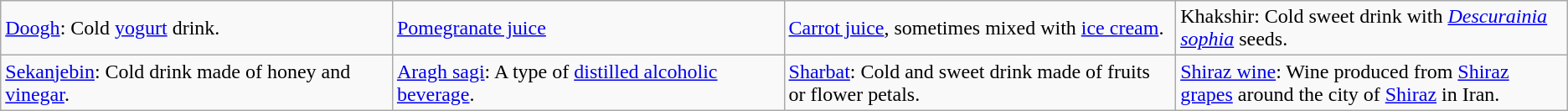<table class="wikitable">
<tr>
<td style="width: 20%;"><a href='#'>Doogh</a>: Cold <a href='#'>yogurt</a> drink.</td>
<td style="width: 20%;"><a href='#'>Pomegranate juice</a></td>
<td style="width: 20%;"><a href='#'>Carrot juice</a>, sometimes mixed with <a href='#'>ice cream</a>.</td>
<td style="width: 20%;">Khakshir: Cold sweet drink with <em><a href='#'>Descurainia sophia</a></em> seeds.</td>
</tr>
<tr>
<td><a href='#'>Sekanjebin</a>: Cold drink made of honey and <a href='#'>vinegar</a>.</td>
<td><a href='#'>Aragh sagi</a>: A type of <a href='#'>distilled alcoholic beverage</a>.</td>
<td><a href='#'>Sharbat</a>: Cold and sweet drink made of fruits or flower petals.</td>
<td><a href='#'>Shiraz wine</a>: Wine produced from <a href='#'>Shiraz grapes</a> around the city of <a href='#'>Shiraz</a> in Iran.</td>
</tr>
</table>
